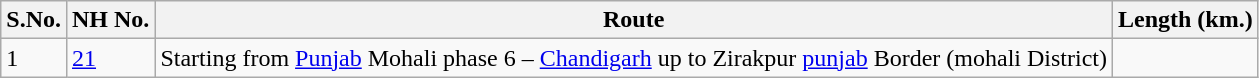<table class="wikitable">
<tr>
<th>S.No.</th>
<th>NH No.</th>
<th>Route</th>
<th>Length (km.)</th>
</tr>
<tr>
<td>1</td>
<td><a href='#'>21</a></td>
<td>Starting from <a href='#'>Punjab</a> Mohali phase 6 – <a href='#'>Chandigarh</a> up to Zirakpur <a href='#'>punjab</a> Border (mohali District)</td>
<td></td>
</tr>
</table>
